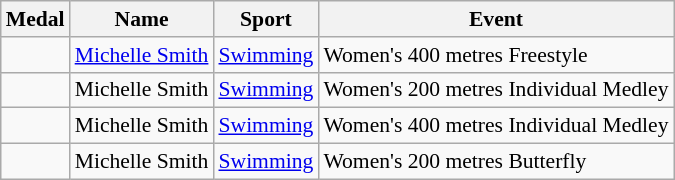<table class="wikitable sortable" style="font-size:90%">
<tr>
<th>Medal</th>
<th>Name</th>
<th>Sport</th>
<th>Event</th>
</tr>
<tr>
<td></td>
<td><a href='#'>Michelle Smith</a></td>
<td><a href='#'>Swimming</a></td>
<td>Women's 400 metres Freestyle</td>
</tr>
<tr>
<td></td>
<td>Michelle Smith</td>
<td><a href='#'>Swimming</a></td>
<td>Women's 200 metres Individual Medley</td>
</tr>
<tr>
<td></td>
<td>Michelle Smith</td>
<td><a href='#'>Swimming</a></td>
<td>Women's 400 metres Individual Medley</td>
</tr>
<tr>
<td></td>
<td>Michelle Smith</td>
<td><a href='#'>Swimming</a></td>
<td>Women's 200 metres Butterfly</td>
</tr>
</table>
